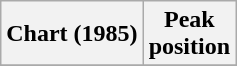<table class="wikitable plainrowheaders" style="text-align:center">
<tr>
<th scope="col">Chart (1985)</th>
<th scope="col">Peak<br>position</th>
</tr>
<tr>
</tr>
</table>
